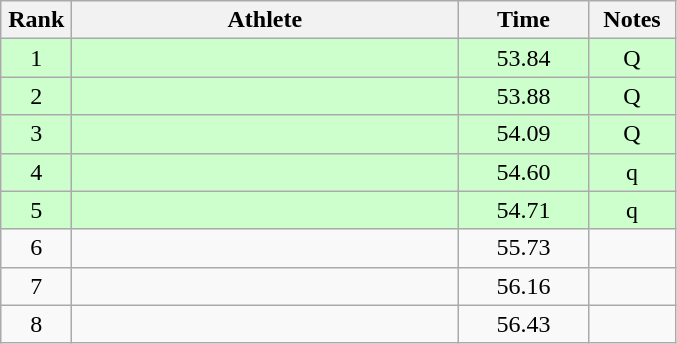<table class="wikitable" style="text-align:center">
<tr>
<th width=40>Rank</th>
<th width=250>Athlete</th>
<th width=80>Time</th>
<th width=50>Notes</th>
</tr>
<tr bgcolor="ccffcc">
<td>1</td>
<td align=left></td>
<td>53.84</td>
<td>Q</td>
</tr>
<tr bgcolor="ccffcc">
<td>2</td>
<td align=left></td>
<td>53.88</td>
<td>Q</td>
</tr>
<tr bgcolor="ccffcc">
<td>3</td>
<td align=left></td>
<td>54.09</td>
<td>Q</td>
</tr>
<tr bgcolor="ccffcc">
<td>4</td>
<td align=left></td>
<td>54.60</td>
<td>q</td>
</tr>
<tr bgcolor="ccffcc">
<td>5</td>
<td align=left></td>
<td>54.71</td>
<td>q</td>
</tr>
<tr>
<td>6</td>
<td align=left></td>
<td>55.73</td>
<td></td>
</tr>
<tr>
<td>7</td>
<td align=left></td>
<td>56.16</td>
<td></td>
</tr>
<tr>
<td>8</td>
<td align=left></td>
<td>56.43</td>
<td></td>
</tr>
</table>
